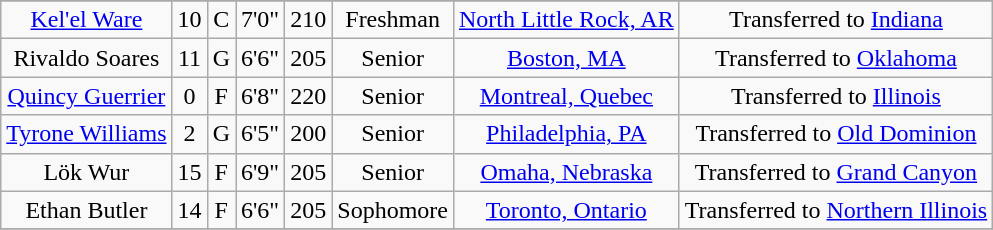<table class="wikitable sortable" style="text-align: center">
<tr align=center>
</tr>
<tr>
<td><a href='#'>Kel'el Ware</a></td>
<td>10</td>
<td>C</td>
<td>7'0"</td>
<td>210</td>
<td>Freshman</td>
<td><a href='#'>North Little Rock, AR</a></td>
<td>Transferred to <a href='#'>Indiana</a></td>
</tr>
<tr>
<td>Rivaldo Soares</td>
<td>11</td>
<td>G</td>
<td>6'6"</td>
<td>205</td>
<td>Senior</td>
<td><a href='#'>Boston, MA</a></td>
<td>Transferred to <a href='#'>Oklahoma</a></td>
</tr>
<tr>
<td><a href='#'>Quincy Guerrier</a></td>
<td>0</td>
<td>F</td>
<td>6'8"</td>
<td>220</td>
<td>Senior</td>
<td><a href='#'>Montreal, Quebec</a></td>
<td>Transferred to <a href='#'>Illinois</a></td>
</tr>
<tr>
<td><a href='#'>Tyrone Williams</a></td>
<td>2</td>
<td>G</td>
<td>6'5"</td>
<td>200</td>
<td>Senior</td>
<td><a href='#'>Philadelphia, PA</a></td>
<td>Transferred to <a href='#'>Old Dominion</a></td>
</tr>
<tr>
<td>Lök Wur</td>
<td>15</td>
<td>F</td>
<td>6'9"</td>
<td>205</td>
<td>Senior</td>
<td><a href='#'>Omaha, Nebraska</a></td>
<td>Transferred to <a href='#'>Grand Canyon</a></td>
</tr>
<tr>
<td>Ethan Butler</td>
<td>14</td>
<td>F</td>
<td>6'6"</td>
<td>205</td>
<td>Sophomore</td>
<td><a href='#'>Toronto, Ontario</a></td>
<td>Transferred to <a href='#'>Northern Illinois</a></td>
</tr>
<tr>
</tr>
</table>
